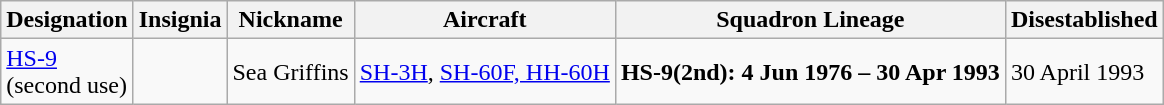<table class="wikitable">
<tr>
<th>Designation</th>
<th>Insignia</th>
<th>Nickname</th>
<th>Aircraft</th>
<th>Squadron Lineage</th>
<th>Disestablished</th>
</tr>
<tr>
<td><a href='#'>HS-9</a><br>(second use)</td>
<td></td>
<td>Sea Griffins</td>
<td><a href='#'>SH-3H</a>, <a href='#'>SH-60F, HH-60H</a></td>
<td style="white-space: nowrap;"><strong>HS-9(2nd): 4 Jun 1976 – 30 Apr 1993</strong></td>
<td>30 April 1993</td>
</tr>
</table>
